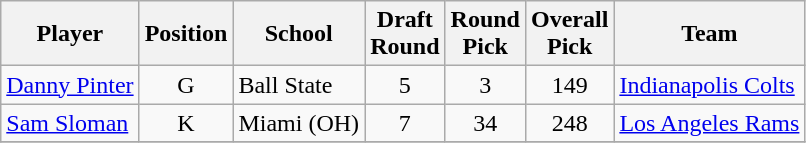<table class="wikitable sortable" border="1">
<tr>
<th>Player</th>
<th>Position</th>
<th>School</th>
<th>Draft<br>Round</th>
<th>Round<br>Pick</th>
<th>Overall<br>Pick</th>
<th>Team</th>
</tr>
<tr>
<td><a href='#'>Danny Pinter</a></td>
<td align="center">G</td>
<td style=>Ball State</td>
<td align="center">5</td>
<td align="center">3</td>
<td align="center">149</td>
<td><a href='#'>Indianapolis Colts</a></td>
</tr>
<tr>
<td><a href='#'>Sam Sloman</a></td>
<td align="center">K</td>
<td style=>Miami (OH)</td>
<td align="center">7</td>
<td align="center">34</td>
<td align="center">248</td>
<td><a href='#'>Los Angeles Rams</a></td>
</tr>
<tr>
</tr>
</table>
